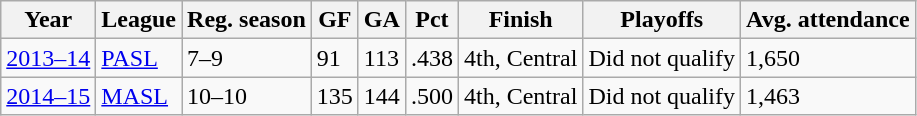<table class="wikitable">
<tr>
<th>Year</th>
<th>League</th>
<th>Reg. season</th>
<th>GF</th>
<th>GA</th>
<th>Pct</th>
<th>Finish</th>
<th>Playoffs</th>
<th>Avg. attendance</th>
</tr>
<tr>
<td><a href='#'>2013–14</a></td>
<td><a href='#'>PASL</a></td>
<td>7–9</td>
<td>91</td>
<td>113</td>
<td>.438</td>
<td>4th, Central</td>
<td>Did not qualify</td>
<td>1,650</td>
</tr>
<tr>
<td><a href='#'>2014–15</a></td>
<td><a href='#'>MASL</a></td>
<td>10–10</td>
<td>135</td>
<td>144</td>
<td>.500</td>
<td>4th, Central</td>
<td>Did not qualify</td>
<td>1,463</td>
</tr>
</table>
